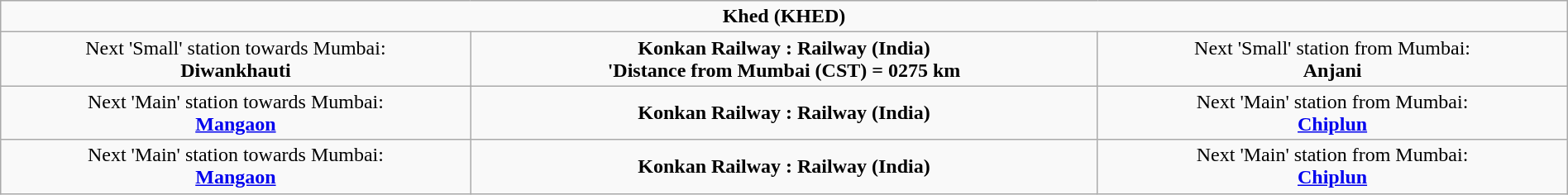<table class="wikitable" style="text-align:center; width:100%;">
<tr>
<td colspan="3"><strong>Khed (KHED)</strong></td>
</tr>
<tr>
<td style="width:30%;">Next 'Small' station towards Mumbai:<br><strong>Diwankhauti</strong></td>
<td style="width:40%;"><strong>Konkan Railway : Railway (India)</strong><br><strong>'Distance from Mumbai (CST) = 0275 km</strong></td>
<td style="width:30%;">Next 'Small' station from Mumbai:<br><strong>Anjani</strong></td>
</tr>
<tr>
<td style="width:30%;">Next 'Main' station towards Mumbai:<br><strong><a href='#'>Mangaon</a></strong></td>
<td style="width:40%;"><strong>Konkan Railway : Railway (India)</strong></td>
<td style="width:30%;">Next 'Main' station from Mumbai:<br><strong><a href='#'>Chiplun</a></strong></td>
</tr>
<tr>
<td style="width:30%;" rowspan="2">Next 'Main' station towards Mumbai:<br><strong><a href='#'>Mangaon</a></strong></td>
<td style="width:40%;"><strong>Konkan Railway : Railway (India)</strong></td>
<td style="width:30%;" rowspan="2">Next 'Main' station from Mumbai:<br><strong><a href='#'>Chiplun</a></strong></td>
</tr>
</table>
